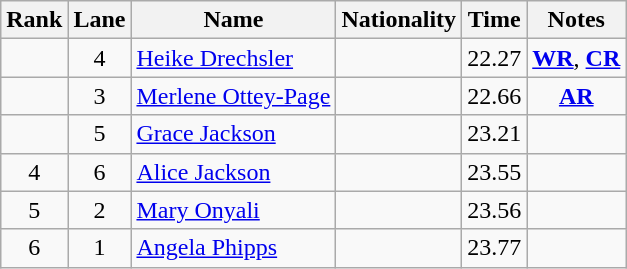<table class="wikitable sortable" style="text-align:center">
<tr>
<th>Rank</th>
<th>Lane</th>
<th>Name</th>
<th>Nationality</th>
<th>Time</th>
<th>Notes</th>
</tr>
<tr>
<td></td>
<td>4</td>
<td align="left"><a href='#'>Heike Drechsler</a></td>
<td align=left></td>
<td>22.27</td>
<td><strong><a href='#'>WR</a></strong>, <strong><a href='#'>CR</a></strong></td>
</tr>
<tr>
<td></td>
<td>3</td>
<td align="left"><a href='#'>Merlene Ottey-Page</a></td>
<td align=left></td>
<td>22.66</td>
<td><strong><a href='#'>AR</a></strong></td>
</tr>
<tr>
<td></td>
<td>5</td>
<td align="left"><a href='#'>Grace Jackson</a></td>
<td align=left></td>
<td>23.21</td>
<td></td>
</tr>
<tr>
<td>4</td>
<td>6</td>
<td align="left"><a href='#'>Alice Jackson</a></td>
<td align=left></td>
<td>23.55</td>
<td></td>
</tr>
<tr>
<td>5</td>
<td>2</td>
<td align="left"><a href='#'>Mary Onyali</a></td>
<td align=left></td>
<td>23.56</td>
<td></td>
</tr>
<tr>
<td>6</td>
<td>1</td>
<td align="left"><a href='#'>Angela Phipps</a></td>
<td align=left></td>
<td>23.77</td>
<td></td>
</tr>
</table>
